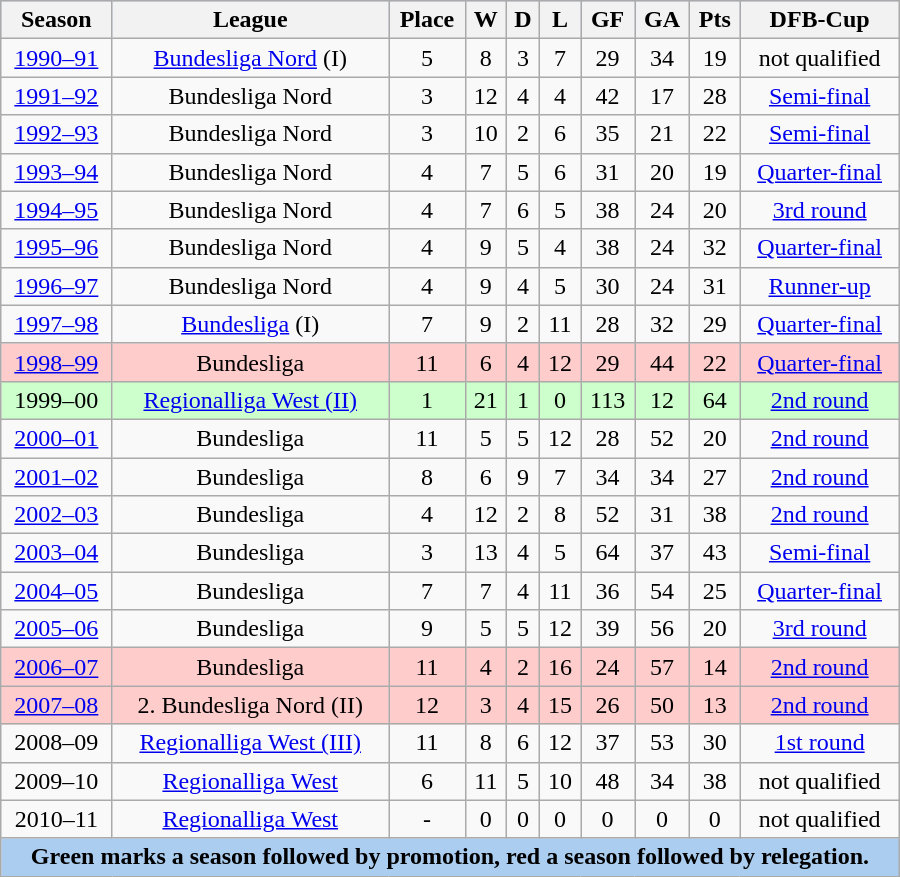<table style="width:600px;" class="wikitable">
<tr style="background:#abcdef;">
<th>Season</th>
<th>League</th>
<th>Place</th>
<th>W</th>
<th>D</th>
<th>L</th>
<th>GF</th>
<th>GA</th>
<th>Pts</th>
<th>DFB-Cup</th>
</tr>
<tr style="text-align:center;">
<td><a href='#'>1990–91</a></td>
<td><a href='#'>Bundesliga Nord</a> (I)</td>
<td>5</td>
<td>8</td>
<td>3</td>
<td>7</td>
<td>29</td>
<td>34</td>
<td>19</td>
<td>not qualified</td>
</tr>
<tr style="text-align:center;">
<td><a href='#'>1991–92</a></td>
<td>Bundesliga Nord</td>
<td>3</td>
<td>12</td>
<td>4</td>
<td>4</td>
<td>42</td>
<td>17</td>
<td>28</td>
<td><a href='#'>Semi-final</a></td>
</tr>
<tr style="text-align:center;">
<td><a href='#'>1992–93</a></td>
<td>Bundesliga Nord</td>
<td>3</td>
<td>10</td>
<td>2</td>
<td>6</td>
<td>35</td>
<td>21</td>
<td>22</td>
<td><a href='#'>Semi-final</a></td>
</tr>
<tr style="text-align:center;">
<td><a href='#'>1993–94</a></td>
<td>Bundesliga Nord</td>
<td>4</td>
<td>7</td>
<td>5</td>
<td>6</td>
<td>31</td>
<td>20</td>
<td>19</td>
<td><a href='#'>Quarter-final</a></td>
</tr>
<tr style="text-align:center;">
<td><a href='#'>1994–95</a></td>
<td>Bundesliga Nord</td>
<td>4</td>
<td>7</td>
<td>6</td>
<td>5</td>
<td>38</td>
<td>24</td>
<td>20</td>
<td><a href='#'>3rd round</a></td>
</tr>
<tr style="text-align:center;">
<td><a href='#'>1995–96</a></td>
<td>Bundesliga Nord</td>
<td>4</td>
<td>9</td>
<td>5</td>
<td>4</td>
<td>38</td>
<td>24</td>
<td>32</td>
<td><a href='#'>Quarter-final</a></td>
</tr>
<tr style="text-align:center;">
<td><a href='#'>1996–97</a></td>
<td>Bundesliga Nord</td>
<td>4</td>
<td>9</td>
<td>4</td>
<td>5</td>
<td>30</td>
<td>24</td>
<td>31</td>
<td><a href='#'>Runner-up</a></td>
</tr>
<tr style="text-align:center;">
<td><a href='#'>1997–98</a></td>
<td><a href='#'>Bundesliga</a> (I)</td>
<td>7</td>
<td>9</td>
<td>2</td>
<td>11</td>
<td>28</td>
<td>32</td>
<td>29</td>
<td><a href='#'>Quarter-final</a></td>
</tr>
<tr style="text-align:center; background:#fcc;">
<td><a href='#'>1998–99</a></td>
<td>Bundesliga</td>
<td>11</td>
<td>6</td>
<td>4</td>
<td>12</td>
<td>29</td>
<td>44</td>
<td>22</td>
<td><a href='#'>Quarter-final</a></td>
</tr>
<tr style="text-align:center; background:#cfc;">
<td>1999–00</td>
<td><a href='#'>Regionalliga West (II)</a></td>
<td>1</td>
<td>21</td>
<td>1</td>
<td>0</td>
<td>113</td>
<td>12</td>
<td>64</td>
<td><a href='#'>2nd round</a></td>
</tr>
<tr style="text-align:center;">
<td><a href='#'>2000–01</a></td>
<td>Bundesliga</td>
<td>11</td>
<td>5</td>
<td>5</td>
<td>12</td>
<td>28</td>
<td>52</td>
<td>20</td>
<td><a href='#'>2nd round</a></td>
</tr>
<tr style="text-align:center;">
<td><a href='#'>2001–02</a></td>
<td>Bundesliga</td>
<td>8</td>
<td>6</td>
<td>9</td>
<td>7</td>
<td>34</td>
<td>34</td>
<td>27</td>
<td><a href='#'>2nd round</a></td>
</tr>
<tr style="text-align:center;">
<td><a href='#'>2002–03</a></td>
<td>Bundesliga</td>
<td>4</td>
<td>12</td>
<td>2</td>
<td>8</td>
<td>52</td>
<td>31</td>
<td>38</td>
<td><a href='#'>2nd round</a></td>
</tr>
<tr style="text-align:center;">
<td><a href='#'>2003–04</a></td>
<td>Bundesliga</td>
<td>3</td>
<td>13</td>
<td>4</td>
<td>5</td>
<td>64</td>
<td>37</td>
<td>43</td>
<td><a href='#'>Semi-final</a></td>
</tr>
<tr style="text-align:center;">
<td><a href='#'>2004–05</a></td>
<td>Bundesliga</td>
<td>7</td>
<td>7</td>
<td>4</td>
<td>11</td>
<td>36</td>
<td>54</td>
<td>25</td>
<td><a href='#'>Quarter-final</a></td>
</tr>
<tr style="text-align:center;">
<td><a href='#'>2005–06</a></td>
<td>Bundesliga</td>
<td>9</td>
<td>5</td>
<td>5</td>
<td>12</td>
<td>39</td>
<td>56</td>
<td>20</td>
<td><a href='#'>3rd round</a></td>
</tr>
<tr style="text-align:center; background:#fcc;">
<td><a href='#'>2006–07</a></td>
<td>Bundesliga</td>
<td>11</td>
<td>4</td>
<td>2</td>
<td>16</td>
<td>24</td>
<td>57</td>
<td>14</td>
<td><a href='#'>2nd round</a></td>
</tr>
<tr style="text-align:center; background:#fcc;">
<td><a href='#'>2007–08</a></td>
<td>2. Bundesliga Nord (II)</td>
<td>12</td>
<td>3</td>
<td>4</td>
<td>15</td>
<td>26</td>
<td>50</td>
<td>13</td>
<td><a href='#'>2nd round</a></td>
</tr>
<tr style="text-align:center;">
<td>2008–09</td>
<td><a href='#'>Regionalliga West (III)</a></td>
<td>11</td>
<td>8</td>
<td>6</td>
<td>12</td>
<td>37</td>
<td>53</td>
<td>30</td>
<td><a href='#'>1st round</a></td>
</tr>
<tr style="text-align:center;">
<td>2009–10</td>
<td><a href='#'>Regionalliga West</a></td>
<td>6</td>
<td>11</td>
<td>5</td>
<td>10</td>
<td>48</td>
<td>34</td>
<td>38</td>
<td>not qualified</td>
</tr>
<tr style="text-align:center;">
<td>2010–11</td>
<td><a href='#'>Regionalliga West</a></td>
<td>-</td>
<td>0</td>
<td>0</td>
<td>0</td>
<td>0</td>
<td>0</td>
<td>0</td>
<td>not qualified</td>
</tr>
<tr style="background:#abcdef;">
<td colspan="10" style="text-align:center;"><strong>Green marks a season followed by promotion, red a season followed by relegation.</strong></td>
</tr>
</table>
